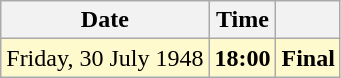<table class="wikitable">
<tr>
<th>Date</th>
<th>Time</th>
<th></th>
</tr>
<tr>
<td style=background:lemonchiffon>Friday, 30 July 1948</td>
<td style=background:lemonchiffon><strong>18:00</strong></td>
<td style=background:lemonchiffon><strong>Final</strong></td>
</tr>
</table>
